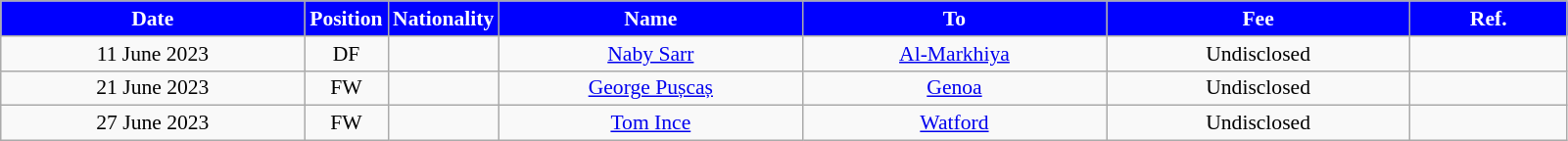<table class="wikitable"  style="text-align:center; font-size:90%; ">
<tr>
<th style="background:#00f; color:white; width:200px;">Date</th>
<th style="background:#00f; color:white; width:50px;">Position</th>
<th style="background:#00f; color:white; width:50px;">Nationality</th>
<th style="background:#00f; color:white; width:200px;">Name</th>
<th style="background:#00f; color:white; width:200px;">To</th>
<th style="background:#00f; color:white; width:200px;">Fee</th>
<th style="background:#00f; color:white; width:100px;">Ref.</th>
</tr>
<tr>
<td>11 June 2023</td>
<td>DF</td>
<td></td>
<td><a href='#'>Naby Sarr</a></td>
<td><a href='#'>Al-Markhiya</a></td>
<td>Undisclosed</td>
<td></td>
</tr>
<tr>
<td>21 June 2023</td>
<td>FW</td>
<td></td>
<td><a href='#'>George Pușcaș</a></td>
<td><a href='#'>Genoa</a></td>
<td>Undisclosed</td>
<td></td>
</tr>
<tr>
<td>27 June 2023</td>
<td>FW</td>
<td></td>
<td><a href='#'>Tom Ince</a></td>
<td><a href='#'>Watford</a></td>
<td>Undisclosed</td>
<td></td>
</tr>
</table>
